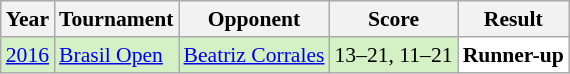<table class="sortable wikitable" style="font-size: 90%;">
<tr>
<th>Year</th>
<th>Tournament</th>
<th>Opponent</th>
<th>Score</th>
<th>Result</th>
</tr>
<tr style="background:#D4F1C5">
<td align="center"><a href='#'>2016</a></td>
<td align="left"><a href='#'>Brasil Open</a></td>
<td align="left"> <a href='#'>Beatriz Corrales</a></td>
<td align="left">13–21, 11–21</td>
<td style="text-align:left; background:white"> <strong>Runner-up</strong></td>
</tr>
</table>
